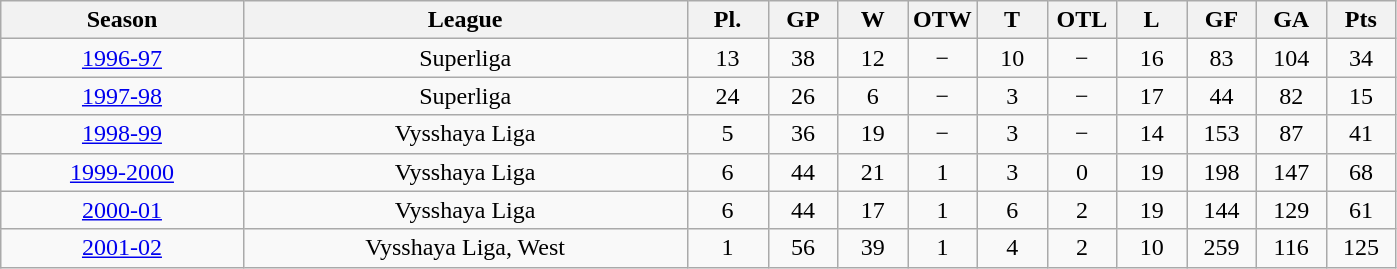<table class="wikitable">
<tr>
<th>Season</th>
<th>League</th>
<th>Pl.</th>
<th width="5%">GP</th>
<th width="5%">W</th>
<th width="5%">OTW</th>
<th width="5%">T</th>
<th width="5%">OTL</th>
<th width="5%">L</th>
<th width="5%">GF</th>
<th width="5%">GA</th>
<th width="5%">Pts</th>
</tr>
<tr align="center">
<td><a href='#'>1996-97</a></td>
<td>Superliga</td>
<td>13</td>
<td>38</td>
<td>12</td>
<td>−</td>
<td>10</td>
<td>−</td>
<td>16</td>
<td>83</td>
<td>104</td>
<td>34</td>
</tr>
<tr align="center">
<td><a href='#'>1997-98</a></td>
<td>Superliga</td>
<td>24</td>
<td>26</td>
<td>6</td>
<td>−</td>
<td>3</td>
<td>−</td>
<td>17</td>
<td>44</td>
<td>82</td>
<td>15</td>
</tr>
<tr align="center">
<td><a href='#'>1998-99</a></td>
<td>Vysshaya Liga</td>
<td>5</td>
<td>36</td>
<td>19</td>
<td>−</td>
<td>3</td>
<td>−</td>
<td>14</td>
<td>153</td>
<td>87</td>
<td>41</td>
</tr>
<tr align="center">
<td><a href='#'>1999-2000</a></td>
<td>Vysshaya Liga</td>
<td>6</td>
<td>44</td>
<td>21</td>
<td>1</td>
<td>3</td>
<td>0</td>
<td>19</td>
<td>198</td>
<td>147</td>
<td>68</td>
</tr>
<tr align="center">
<td><a href='#'>2000-01</a></td>
<td>Vysshaya Liga</td>
<td>6</td>
<td>44</td>
<td>17</td>
<td>1</td>
<td>6</td>
<td>2</td>
<td>19</td>
<td>144</td>
<td>129</td>
<td>61</td>
</tr>
<tr align="center">
<td><a href='#'>2001-02</a></td>
<td>Vysshaya Liga, West</td>
<td>1</td>
<td>56</td>
<td>39</td>
<td>1</td>
<td>4</td>
<td>2</td>
<td>10</td>
<td>259</td>
<td>116</td>
<td>125</td>
</tr>
</table>
